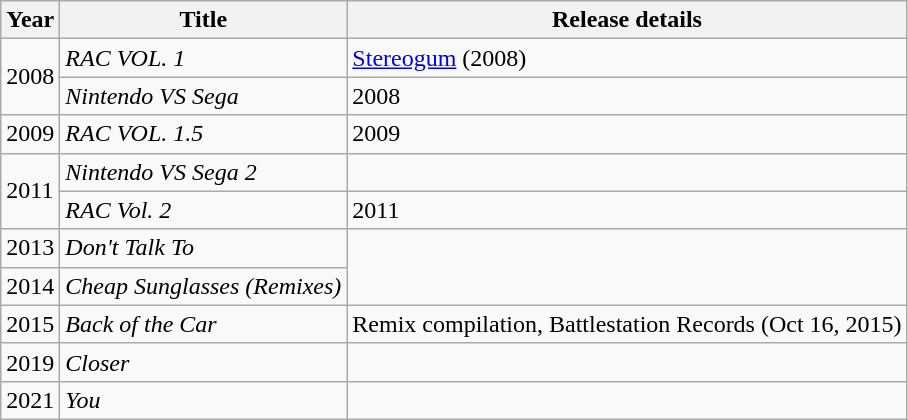<table class="wikitable plainrowheaders">
<tr>
<th>Year</th>
<th>Title</th>
<th>Release details</th>
</tr>
<tr>
<td rowspan="2">2008</td>
<td><em>RAC VOL. 1</em></td>
<td><a href='#'>Stereogum</a> (2008)</td>
</tr>
<tr>
<td><em>Nintendo VS Sega</em></td>
<td>2008</td>
</tr>
<tr>
<td>2009</td>
<td><em>RAC VOL. 1.5</em></td>
<td>2009</td>
</tr>
<tr>
<td rowspan="2">2011</td>
<td><em>Nintendo VS Sega 2</em></td>
</tr>
<tr>
<td><em>RAC Vol. 2</em></td>
<td>2011</td>
</tr>
<tr>
<td>2013</td>
<td><em>Don't Talk To</em></td>
</tr>
<tr>
<td>2014</td>
<td><em>Cheap Sunglasses (Remixes)</em></td>
</tr>
<tr>
<td>2015</td>
<td><em>Back of the Car</em></td>
<td>Remix compilation, Battlestation Records (Oct 16, 2015)</td>
</tr>
<tr>
<td>2019</td>
<td><em>Closer</em></td>
<td></td>
</tr>
<tr>
<td>2021</td>
<td><em>You</em></td>
<td></td>
</tr>
</table>
